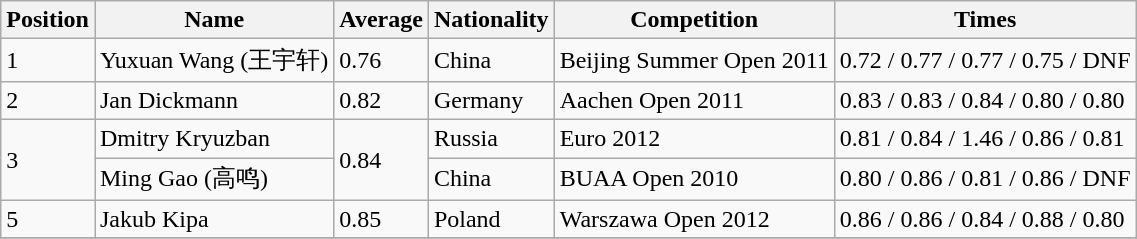<table class="wikitable">
<tr>
<th>Position</th>
<th>Name</th>
<th>Average</th>
<th>Nationality</th>
<th>Competition</th>
<th>Times</th>
</tr>
<tr>
<td>1</td>
<td>Yuxuan Wang (王宇轩)</td>
<td>0.76</td>
<td> China</td>
<td> Beijing Summer Open 2011</td>
<td>0.72 / 0.77 / 0.77 / 0.75 / DNF</td>
</tr>
<tr>
<td>2</td>
<td>Jan Dickmann</td>
<td>0.82</td>
<td> Germany</td>
<td> Aachen Open 2011</td>
<td>0.83 / 0.83 / 0.84 / 0.80 / 0.80</td>
</tr>
<tr>
<td rowspan="2">3</td>
<td>Dmitry Kryuzban</td>
<td rowspan="2">0.84</td>
<td> Russia</td>
<td> Euro 2012</td>
<td>0.81 / 0.84 / 1.46 / 0.86 / 0.81</td>
</tr>
<tr>
<td>Ming Gao (高鸣)</td>
<td> China</td>
<td> BUAA Open 2010</td>
<td>0.80 / 0.86 / 0.81 / 0.86 / DNF</td>
</tr>
<tr>
<td>5</td>
<td>Jakub Kipa</td>
<td>0.85</td>
<td> Poland</td>
<td> Warszawa Open 2012</td>
<td>0.86 / 0.86 / 0.84 / 0.88 / 0.80</td>
</tr>
<tr>
</tr>
</table>
